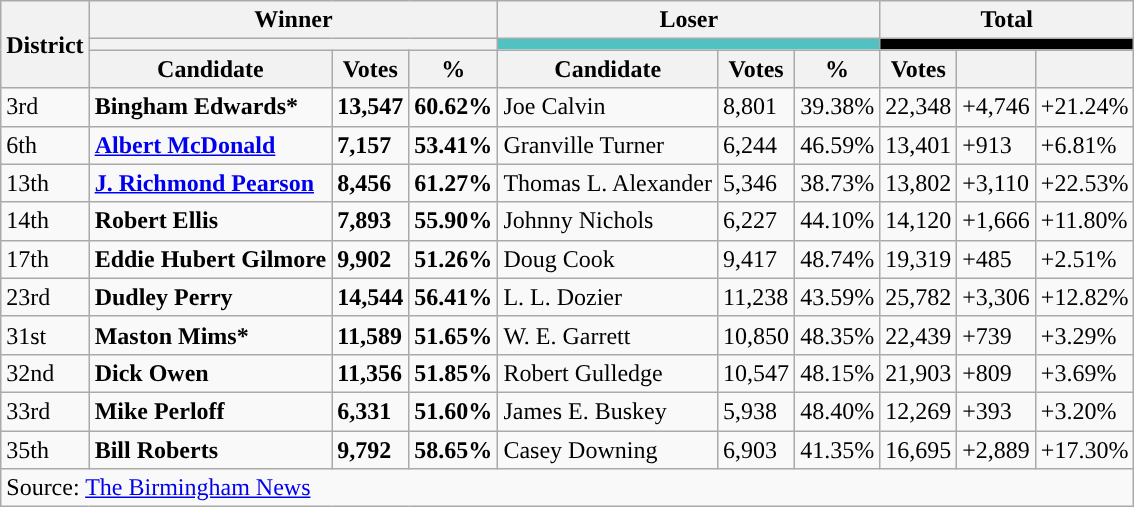<table class="wikitable sortable defaultcenter">
<tr>
<th rowspan="3">District</th>
<th colspan=3>Winner</th>
<th colspan=3>Loser</th>
<th colspan=3>Total</th>
</tr>
<tr>
<th colspan=3 style="background-color:"></th>
<th colspan=3 style="background-color:#51C2C2"></th>
<th colspan=3 style="background-color:#000000"></th>
</tr>
<tr>
<th>Candidate</th>
<th>Votes</th>
<th>%</th>
<th>Candidate</th>
<th>Votes</th>
<th>%</th>
<th>Votes</th>
<th></th>
<th></th>
</tr>
<tr>
<td>3rd</td>
<td><strong>Bingham Edwards*</strong></td>
<td><strong>13,547</strong></td>
<td><strong>60.62%</strong></td>
<td>Joe Calvin</td>
<td>8,801</td>
<td>39.38%</td>
<td>22,348</td>
<td>+4,746</td>
<td>+21.24%</td>
</tr>
<tr>
<td>6th</td>
<td><strong><a href='#'>Albert McDonald</a></strong></td>
<td><strong>7,157</strong></td>
<td><strong>53.41%</strong></td>
<td>Granville Turner</td>
<td>6,244</td>
<td>46.59%</td>
<td>13,401</td>
<td>+913</td>
<td>+6.81%</td>
</tr>
<tr>
<td>13th</td>
<td><strong><a href='#'>J. Richmond Pearson</a></strong></td>
<td><strong>8,456</strong></td>
<td><strong>61.27%</strong></td>
<td>Thomas L. Alexander</td>
<td>5,346</td>
<td>38.73%</td>
<td>13,802</td>
<td>+3,110</td>
<td>+22.53%</td>
</tr>
<tr>
<td>14th</td>
<td><strong>Robert Ellis</strong></td>
<td><strong>7,893</strong></td>
<td><strong>55.90%</strong></td>
<td>Johnny Nichols</td>
<td>6,227</td>
<td>44.10%</td>
<td>14,120</td>
<td>+1,666</td>
<td>+11.80%</td>
</tr>
<tr>
<td>17th</td>
<td><strong>Eddie Hubert Gilmore</strong></td>
<td><strong>9,902</strong></td>
<td><strong>51.26%</strong></td>
<td>Doug Cook</td>
<td>9,417</td>
<td>48.74%</td>
<td>19,319</td>
<td>+485</td>
<td>+2.51%</td>
</tr>
<tr>
<td>23rd</td>
<td><strong>Dudley Perry</strong></td>
<td><strong>14,544</strong></td>
<td><strong>56.41%</strong></td>
<td>L. L. Dozier</td>
<td>11,238</td>
<td>43.59%</td>
<td>25,782</td>
<td>+3,306</td>
<td>+12.82%</td>
</tr>
<tr>
<td>31st</td>
<td><strong>Maston Mims*</strong></td>
<td><strong>11,589</strong></td>
<td><strong>51.65%</strong></td>
<td>W. E. Garrett</td>
<td>10,850</td>
<td>48.35%</td>
<td>22,439</td>
<td>+739</td>
<td>+3.29%</td>
</tr>
<tr>
<td>32nd</td>
<td><strong>Dick Owen</strong></td>
<td><strong>11,356</strong></td>
<td><strong>51.85%</strong></td>
<td>Robert Gulledge</td>
<td>10,547</td>
<td>48.15%</td>
<td>21,903</td>
<td>+809</td>
<td>+3.69%</td>
</tr>
<tr>
<td>33rd</td>
<td><strong>Mike Perloff</strong></td>
<td><strong>6,331</strong></td>
<td><strong>51.60%</strong></td>
<td>James E. Buskey</td>
<td>5,938</td>
<td>48.40%</td>
<td>12,269</td>
<td>+393</td>
<td>+3.20%</td>
</tr>
<tr>
<td>35th</td>
<td><strong>Bill Roberts</strong></td>
<td><strong>9,792</strong></td>
<td><strong>58.65%</strong></td>
<td>Casey Downing</td>
<td>6,903</td>
<td>41.35%</td>
<td>16,695</td>
<td>+2,889</td>
<td>+17.30%</td>
</tr>
<tr>
<td style="text-align:left;" colspan=10>Source: <a href='#'>The Birmingham News</a></td>
</tr>
</table>
